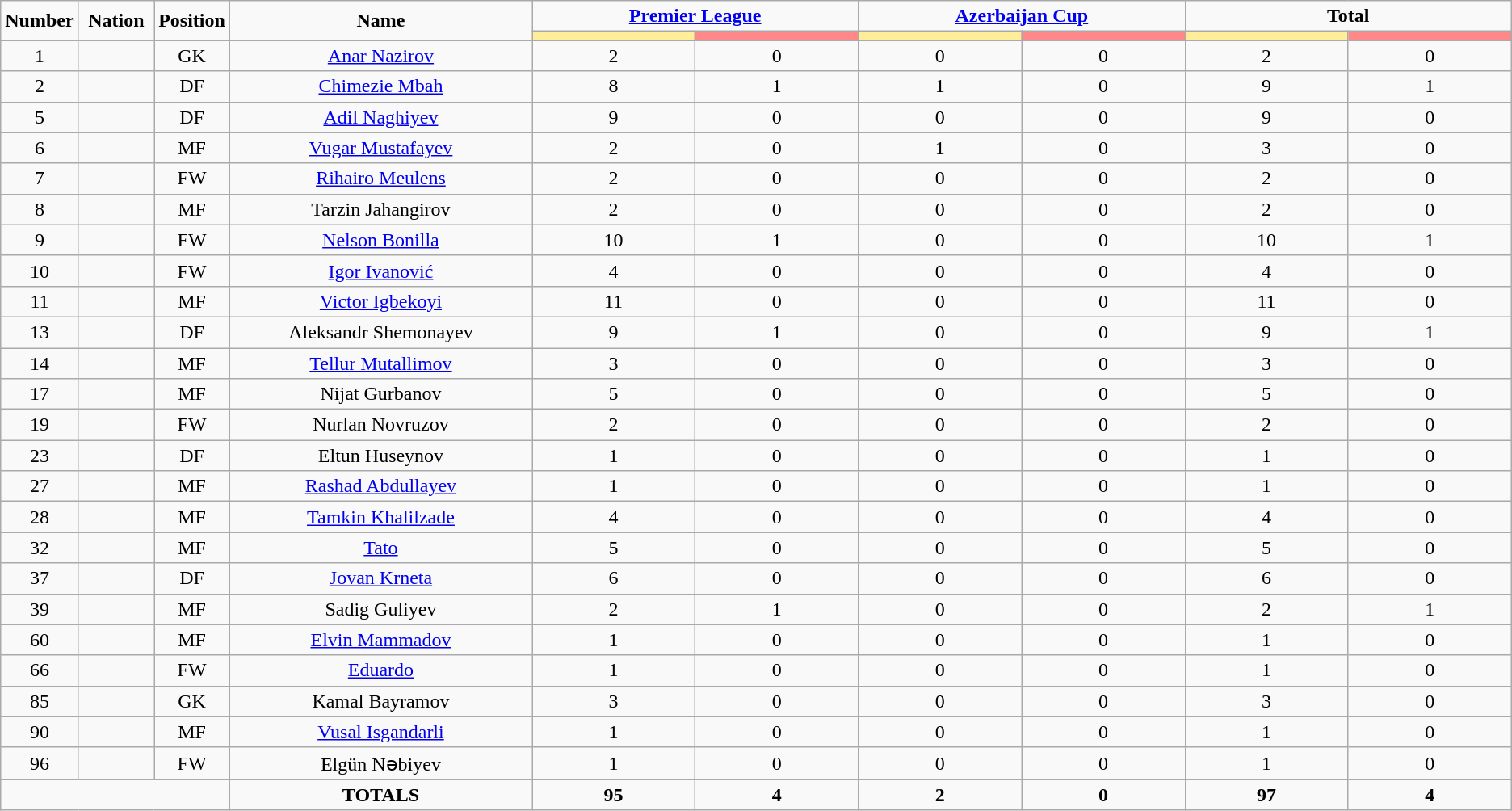<table class="wikitable" style="text-align:center;">
<tr>
<td rowspan="2"  style="width:5%; text-align:center;"><strong>Number</strong></td>
<td rowspan="2"  style="width:5%; text-align:center;"><strong>Nation</strong></td>
<td rowspan="2"  style="width:5%; text-align:center;"><strong>Position</strong></td>
<td rowspan="2"  style="width:20%; text-align:center;"><strong>Name</strong></td>
<td colspan="2" style="text-align:center;"><strong><a href='#'>Premier League</a></strong></td>
<td colspan="2" style="text-align:center;"><strong><a href='#'>Azerbaijan Cup</a></strong></td>
<td colspan="2" style="text-align:center;"><strong>Total</strong></td>
</tr>
<tr>
<th style="width:60px; background:#fe9;"></th>
<th style="width:60px; background:#ff8888;"></th>
<th style="width:60px; background:#fe9;"></th>
<th style="width:60px; background:#ff8888;"></th>
<th style="width:60px; background:#fe9;"></th>
<th style="width:60px; background:#ff8888;"></th>
</tr>
<tr>
<td>1</td>
<td></td>
<td>GK</td>
<td><a href='#'>Anar Nazirov</a></td>
<td>2</td>
<td>0</td>
<td>0</td>
<td>0</td>
<td>2</td>
<td>0</td>
</tr>
<tr>
<td>2</td>
<td></td>
<td>DF</td>
<td><a href='#'>Chimezie Mbah</a></td>
<td>8</td>
<td>1</td>
<td>1</td>
<td>0</td>
<td>9</td>
<td>1</td>
</tr>
<tr>
<td>5</td>
<td></td>
<td>DF</td>
<td><a href='#'>Adil Naghiyev</a></td>
<td>9</td>
<td>0</td>
<td>0</td>
<td>0</td>
<td>9</td>
<td>0</td>
</tr>
<tr>
<td>6</td>
<td></td>
<td>MF</td>
<td><a href='#'>Vugar Mustafayev</a></td>
<td>2</td>
<td>0</td>
<td>1</td>
<td>0</td>
<td>3</td>
<td>0</td>
</tr>
<tr>
<td>7</td>
<td></td>
<td>FW</td>
<td><a href='#'>Rihairo Meulens</a></td>
<td>2</td>
<td>0</td>
<td>0</td>
<td>0</td>
<td>2</td>
<td>0</td>
</tr>
<tr>
<td>8</td>
<td></td>
<td>MF</td>
<td>Tarzin Jahangirov</td>
<td>2</td>
<td>0</td>
<td>0</td>
<td>0</td>
<td>2</td>
<td>0</td>
</tr>
<tr>
<td>9</td>
<td></td>
<td>FW</td>
<td><a href='#'>Nelson Bonilla</a></td>
<td>10</td>
<td>1</td>
<td>0</td>
<td>0</td>
<td>10</td>
<td>1</td>
</tr>
<tr>
<td>10</td>
<td></td>
<td>FW</td>
<td><a href='#'>Igor Ivanović</a></td>
<td>4</td>
<td>0</td>
<td>0</td>
<td>0</td>
<td>4</td>
<td>0</td>
</tr>
<tr>
<td>11</td>
<td></td>
<td>MF</td>
<td><a href='#'>Victor Igbekoyi</a></td>
<td>11</td>
<td>0</td>
<td>0</td>
<td>0</td>
<td>11</td>
<td>0</td>
</tr>
<tr>
<td>13</td>
<td></td>
<td>DF</td>
<td>Aleksandr Shemonayev</td>
<td>9</td>
<td>1</td>
<td>0</td>
<td>0</td>
<td>9</td>
<td>1</td>
</tr>
<tr>
<td>14</td>
<td></td>
<td>MF</td>
<td><a href='#'>Tellur Mutallimov</a></td>
<td>3</td>
<td>0</td>
<td>0</td>
<td>0</td>
<td>3</td>
<td>0</td>
</tr>
<tr>
<td>17</td>
<td></td>
<td>MF</td>
<td>Nijat Gurbanov</td>
<td>5</td>
<td>0</td>
<td>0</td>
<td>0</td>
<td>5</td>
<td>0</td>
</tr>
<tr>
<td>19</td>
<td></td>
<td>FW</td>
<td>Nurlan Novruzov</td>
<td>2</td>
<td>0</td>
<td>0</td>
<td>0</td>
<td>2</td>
<td>0</td>
</tr>
<tr>
<td>23</td>
<td></td>
<td>DF</td>
<td>Eltun Huseynov</td>
<td>1</td>
<td>0</td>
<td>0</td>
<td>0</td>
<td>1</td>
<td>0</td>
</tr>
<tr>
<td>27</td>
<td></td>
<td>MF</td>
<td><a href='#'>Rashad Abdullayev</a></td>
<td>1</td>
<td>0</td>
<td>0</td>
<td>0</td>
<td>1</td>
<td>0</td>
</tr>
<tr>
<td>28</td>
<td></td>
<td>MF</td>
<td><a href='#'>Tamkin Khalilzade</a></td>
<td>4</td>
<td>0</td>
<td>0</td>
<td>0</td>
<td>4</td>
<td>0</td>
</tr>
<tr>
<td>32</td>
<td></td>
<td>MF</td>
<td><a href='#'>Tato</a></td>
<td>5</td>
<td>0</td>
<td>0</td>
<td>0</td>
<td>5</td>
<td>0</td>
</tr>
<tr>
<td>37</td>
<td></td>
<td>DF</td>
<td><a href='#'>Jovan Krneta</a></td>
<td>6</td>
<td>0</td>
<td>0</td>
<td>0</td>
<td>6</td>
<td>0</td>
</tr>
<tr>
<td>39</td>
<td></td>
<td>MF</td>
<td>Sadig Guliyev</td>
<td>2</td>
<td>1</td>
<td>0</td>
<td>0</td>
<td>2</td>
<td>1</td>
</tr>
<tr>
<td>60</td>
<td></td>
<td>MF</td>
<td><a href='#'>Elvin Mammadov</a></td>
<td>1</td>
<td>0</td>
<td>0</td>
<td>0</td>
<td>1</td>
<td>0</td>
</tr>
<tr>
<td>66</td>
<td></td>
<td>FW</td>
<td><a href='#'>Eduardo</a></td>
<td>1</td>
<td>0</td>
<td>0</td>
<td>0</td>
<td>1</td>
<td>0</td>
</tr>
<tr>
<td>85</td>
<td></td>
<td>GK</td>
<td>Kamal Bayramov</td>
<td>3</td>
<td>0</td>
<td>0</td>
<td>0</td>
<td>3</td>
<td>0</td>
</tr>
<tr>
<td>90</td>
<td></td>
<td>MF</td>
<td><a href='#'>Vusal Isgandarli</a></td>
<td>1</td>
<td>0</td>
<td>0</td>
<td>0</td>
<td>1</td>
<td>0</td>
</tr>
<tr>
<td>96</td>
<td></td>
<td>FW</td>
<td>Elgün Nəbiyev</td>
<td>1</td>
<td>0</td>
<td>0</td>
<td>0</td>
<td>1</td>
<td>0</td>
</tr>
<tr>
<td colspan="3"></td>
<td><strong>TOTALS</strong></td>
<td><strong>95</strong></td>
<td><strong>4</strong></td>
<td><strong>2</strong></td>
<td><strong>0</strong></td>
<td><strong>97</strong></td>
<td><strong>4</strong></td>
</tr>
</table>
